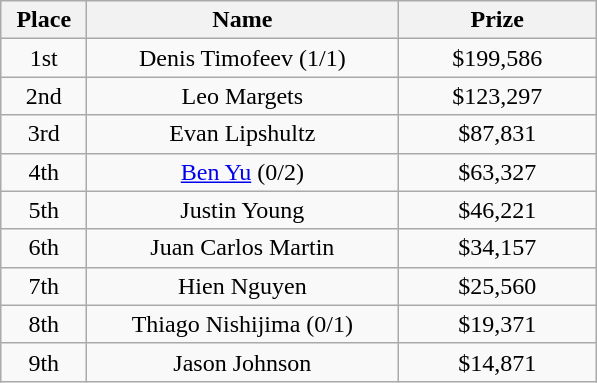<table class="wikitable">
<tr>
<th width="50">Place</th>
<th width="200">Name</th>
<th width="125">Prize</th>
</tr>
<tr>
<td align = "center">1st</td>
<td align = "center">Denis Timofeev (1/1)</td>
<td align = "center">$199,586</td>
</tr>
<tr>
<td align = "center">2nd</td>
<td align = "center">Leo Margets</td>
<td align = "center">$123,297</td>
</tr>
<tr>
<td align = "center">3rd</td>
<td align = "center">Evan Lipshultz</td>
<td align = "center">$87,831</td>
</tr>
<tr>
<td align = "center">4th</td>
<td align = "center"><a href='#'>Ben Yu</a> (0/2)</td>
<td align = "center">$63,327</td>
</tr>
<tr>
<td align = "center">5th</td>
<td align = "center">Justin Young</td>
<td align = "center">$46,221</td>
</tr>
<tr>
<td align = "center">6th</td>
<td align = "center">Juan Carlos Martin</td>
<td align = "center">$34,157</td>
</tr>
<tr>
<td align = "center">7th</td>
<td align = "center">Hien Nguyen</td>
<td align = "center">$25,560</td>
</tr>
<tr>
<td align = "center">8th</td>
<td align = "center">Thiago Nishijima (0/1)</td>
<td align = "center">$19,371</td>
</tr>
<tr>
<td align = "center">9th</td>
<td align = "center">Jason Johnson</td>
<td align = "center">$14,871</td>
</tr>
</table>
